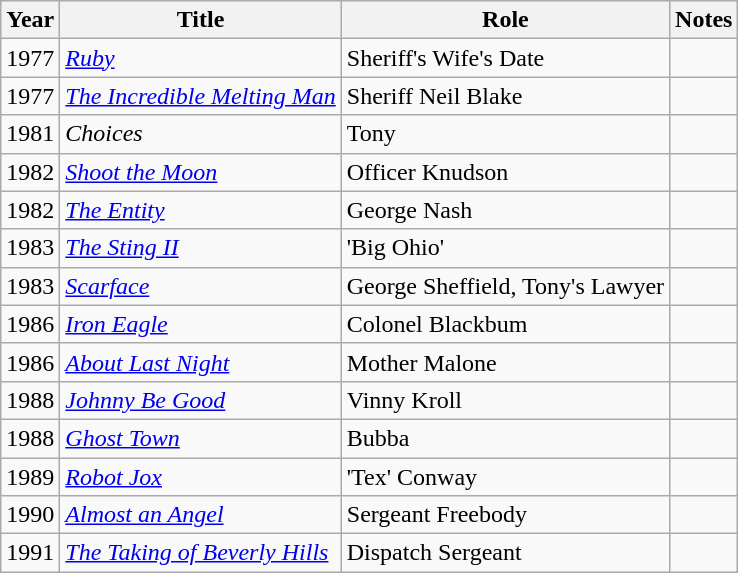<table class="wikitable">
<tr>
<th>Year</th>
<th>Title</th>
<th>Role</th>
<th>Notes</th>
</tr>
<tr>
<td>1977</td>
<td><em><a href='#'>Ruby</a></em></td>
<td>Sheriff's Wife's Date</td>
<td></td>
</tr>
<tr>
<td>1977</td>
<td><em><a href='#'>The Incredible Melting Man</a></em></td>
<td>Sheriff Neil Blake</td>
<td></td>
</tr>
<tr>
<td>1981</td>
<td><em>Choices</em></td>
<td>Tony</td>
<td></td>
</tr>
<tr>
<td>1982</td>
<td><em><a href='#'>Shoot the Moon</a></em></td>
<td>Officer Knudson</td>
<td></td>
</tr>
<tr>
<td>1982</td>
<td><em><a href='#'>The Entity</a></em></td>
<td>George Nash</td>
<td></td>
</tr>
<tr>
<td>1983</td>
<td><em><a href='#'>The Sting II</a></em></td>
<td>'Big Ohio'</td>
<td></td>
</tr>
<tr>
<td>1983</td>
<td><em><a href='#'>Scarface</a></em></td>
<td>George Sheffield, Tony's Lawyer</td>
<td></td>
</tr>
<tr>
<td>1986</td>
<td><em><a href='#'>Iron Eagle</a></em></td>
<td>Colonel Blackbum</td>
<td></td>
</tr>
<tr>
<td>1986</td>
<td><em><a href='#'>About Last Night</a></em></td>
<td>Mother Malone</td>
<td></td>
</tr>
<tr>
<td>1988</td>
<td><em><a href='#'>Johnny Be Good</a></em></td>
<td>Vinny Kroll</td>
<td></td>
</tr>
<tr>
<td>1988</td>
<td><em><a href='#'>Ghost Town</a></em></td>
<td>Bubba</td>
<td></td>
</tr>
<tr>
<td>1989</td>
<td><em><a href='#'>Robot Jox</a></em></td>
<td>'Tex' Conway</td>
<td></td>
</tr>
<tr>
<td>1990</td>
<td><em><a href='#'>Almost an Angel</a></em></td>
<td>Sergeant Freebody</td>
<td></td>
</tr>
<tr>
<td>1991</td>
<td><em><a href='#'>The Taking of Beverly Hills</a></em></td>
<td>Dispatch Sergeant</td>
<td></td>
</tr>
</table>
